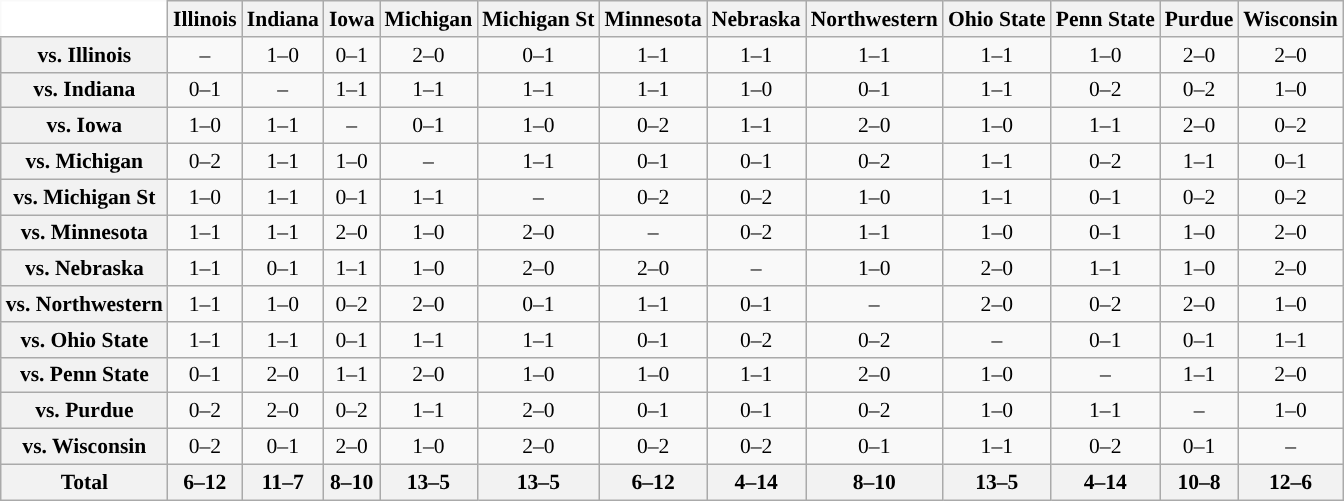<table class="wikitable" style="white-space:nowrap;font-size:90%;">
<tr>
<th colspan=1 style="background:white; border-top-style:hidden; border-left-style:hidden;"   width=75></th>
<th style="background:#">Illinois</th>
<th style=>Indiana</th>
<th style=>Iowa</th>
<th style=>Michigan</th>
<th style=>Michigan St</th>
<th style=>Minnesota</th>
<th style=>Nebraska</th>
<th style=>Northwestern</th>
<th style=>Ohio State</th>
<th style=>Penn State</th>
<th style=>Purdue</th>
<th style=>Wisconsin</th>
</tr>
<tr style="text-align:center;">
<th>vs. Illinois</th>
<td>–</td>
<td>1–0</td>
<td>0–1</td>
<td>2–0</td>
<td>0–1</td>
<td>1–1</td>
<td>1–1</td>
<td>1–1</td>
<td>1–1</td>
<td>1–0</td>
<td>2–0</td>
<td>2–0</td>
</tr>
<tr style="text-align:center;">
<th>vs. Indiana</th>
<td>0–1</td>
<td>–</td>
<td>1–1</td>
<td>1–1</td>
<td>1–1</td>
<td>1–1</td>
<td>1–0</td>
<td>0–1</td>
<td>1–1</td>
<td>0–2</td>
<td>0–2</td>
<td>1–0</td>
</tr>
<tr style="text-align:center;">
<th>vs. Iowa</th>
<td>1–0</td>
<td>1–1</td>
<td>–</td>
<td>0–1</td>
<td>1–0</td>
<td>0–2</td>
<td>1–1</td>
<td>2–0</td>
<td>1–0</td>
<td>1–1</td>
<td>2–0</td>
<td>0–2</td>
</tr>
<tr style="text-align:center;">
<th>vs. Michigan</th>
<td>0–2</td>
<td>1–1</td>
<td>1–0</td>
<td>–</td>
<td>1–1</td>
<td>0–1</td>
<td>0–1</td>
<td>0–2</td>
<td>1–1</td>
<td>0–2</td>
<td>1–1</td>
<td>0–1</td>
</tr>
<tr style="text-align:center;">
<th>vs. Michigan St</th>
<td>1–0</td>
<td>1–1</td>
<td>0–1</td>
<td>1–1</td>
<td>–</td>
<td>0–2</td>
<td>0–2</td>
<td>1–0</td>
<td>1–1</td>
<td>0–1</td>
<td>0–2</td>
<td>0–2</td>
</tr>
<tr style="text-align:center;">
<th>vs. Minnesota</th>
<td>1–1</td>
<td>1–1</td>
<td>2–0</td>
<td>1–0</td>
<td>2–0</td>
<td>–</td>
<td>0–2</td>
<td>1–1</td>
<td>1–0</td>
<td>0–1</td>
<td>1–0</td>
<td>2–0</td>
</tr>
<tr style="text-align:center;">
<th>vs. Nebraska</th>
<td>1–1</td>
<td>0–1</td>
<td>1–1</td>
<td>1–0</td>
<td>2–0</td>
<td>2–0</td>
<td>–</td>
<td>1–0</td>
<td>2–0</td>
<td>1–1</td>
<td>1–0</td>
<td>2–0</td>
</tr>
<tr style="text-align:center;">
<th>vs. Northwestern</th>
<td>1–1</td>
<td>1–0</td>
<td>0–2</td>
<td>2–0</td>
<td>0–1</td>
<td>1–1</td>
<td>0–1</td>
<td>–</td>
<td>2–0</td>
<td>0–2</td>
<td>2–0</td>
<td>1–0</td>
</tr>
<tr style="text-align:center;">
<th>vs. Ohio State</th>
<td>1–1</td>
<td>1–1</td>
<td>0–1</td>
<td>1–1</td>
<td>1–1</td>
<td>0–1</td>
<td>0–2</td>
<td>0–2</td>
<td>–</td>
<td>0–1</td>
<td>0–1</td>
<td>1–1</td>
</tr>
<tr style="text-align:center;">
<th>vs. Penn State</th>
<td>0–1</td>
<td>2–0</td>
<td>1–1</td>
<td>2–0</td>
<td>1–0</td>
<td>1–0</td>
<td>1–1</td>
<td>2–0</td>
<td>1–0</td>
<td>–</td>
<td>1–1</td>
<td>2–0</td>
</tr>
<tr style="text-align:center;">
<th>vs. Purdue</th>
<td>0–2</td>
<td>2–0</td>
<td>0–2</td>
<td>1–1</td>
<td>2–0</td>
<td>0–1</td>
<td>0–1</td>
<td>0–2</td>
<td>1–0</td>
<td>1–1</td>
<td>–</td>
<td>1–0</td>
</tr>
<tr style="text-align:center;">
<th>vs. Wisconsin</th>
<td>0–2</td>
<td>0–1</td>
<td>2–0</td>
<td>1–0</td>
<td>2–0</td>
<td>0–2</td>
<td>0–2</td>
<td>0–1</td>
<td>1–1</td>
<td>0–2</td>
<td>0–1</td>
<td>–<br></td>
</tr>
<tr style="text-align:center;">
<th>Total</th>
<th>6–12</th>
<th>11–7</th>
<th>8–10</th>
<th>13–5</th>
<th>13–5</th>
<th>6–12</th>
<th>4–14</th>
<th>8–10</th>
<th>13–5</th>
<th>4–14</th>
<th>10–8</th>
<th>12–6</th>
</tr>
</table>
